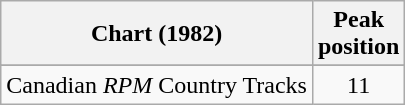<table class="wikitable sortable">
<tr>
<th align="left">Chart (1982)</th>
<th align="center">Peak<br>position</th>
</tr>
<tr>
</tr>
<tr>
<td align="left">Canadian <em>RPM</em> Country Tracks</td>
<td align="center">11</td>
</tr>
</table>
